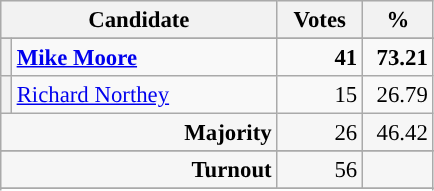<table class="wikitable" style="font-size: 95%;">
<tr style="background-color:#E9E9E9">
<th colspan="2" style="width: 170px">Candidate</th>
<th style="width: 50px">Votes</th>
<th style="width: 40px">%</th>
</tr>
<tr>
</tr>
<tr>
<th style="background-color: "></th>
<td style="width: 170px"><strong><a href='#'>Mike Moore</a></strong></td>
<td align="right"><strong>41</strong></td>
<td align="right"><strong>73.21</strong></td>
</tr>
<tr>
<th style="background-color: "></th>
<td style="width: 170px"><a href='#'>Richard Northey</a></td>
<td align="right">15</td>
<td align="right">26.79</td>
</tr>
<tr style="background-color:#F6F6F6">
<td colspan="2" align="right"><strong>Majority</strong></td>
<td align="right">26</td>
<td align="right">46.42</td>
</tr>
<tr>
</tr>
<tr style="background-color:#F6F6F6">
<td colspan="2" align="right"><strong>Turnout</strong></td>
<td align="right">56</td>
<td></td>
</tr>
<tr>
</tr>
<tr style="background-color:#F6F6F6">
</tr>
</table>
